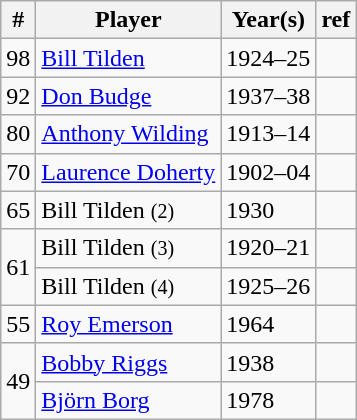<table class=wikitable style="display:inline-table;">
<tr>
<th>#</th>
<th>Player</th>
<th>Year(s)</th>
<th>ref</th>
</tr>
<tr>
<td>98</td>
<td> <a href='#'>Bill Tilden</a></td>
<td>1924–25</td>
<td></td>
</tr>
<tr>
<td>92</td>
<td> <a href='#'>Don Budge</a></td>
<td>1937–38</td>
<td></td>
</tr>
<tr>
<td>80</td>
<td> <a href='#'>Anthony Wilding</a></td>
<td>1913–14</td>
<td></td>
</tr>
<tr>
<td>70</td>
<td> <a href='#'>Laurence Doherty</a></td>
<td>1902–04</td>
<td></td>
</tr>
<tr>
<td>65</td>
<td> Bill Tilden <small>(2)</small></td>
<td>1930</td>
<td></td>
</tr>
<tr>
<td rowspan="2">61</td>
<td> Bill Tilden <small>(3)</small></td>
<td>1920–21</td>
<td></td>
</tr>
<tr>
<td> Bill Tilden <small>(4)</small></td>
<td>1925–26</td>
<td></td>
</tr>
<tr>
<td>55</td>
<td> <a href='#'>Roy Emerson</a></td>
<td>1964</td>
<td></td>
</tr>
<tr>
<td rowspan="2">49</td>
<td> <a href='#'>Bobby Riggs</a></td>
<td>1938</td>
<td></td>
</tr>
<tr>
<td> <a href='#'>Björn Borg</a></td>
<td>1978</td>
<td></td>
</tr>
</table>
